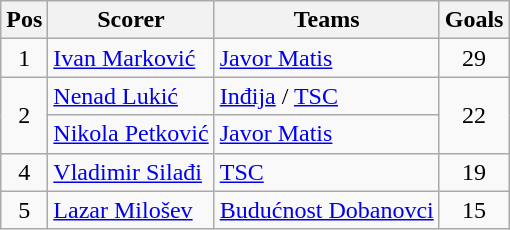<table class="wikitable">
<tr>
<th>Pos</th>
<th>Scorer</th>
<th>Teams</th>
<th align=center>Goals</th>
</tr>
<tr>
<td style="text-align:center">1</td>
<td> <a href='#'>Ivan Marković</a></td>
<td><a href='#'>Javor Matis</a></td>
<td style="text-align:center">29</td>
</tr>
<tr>
<td rowspan="2" style="text-align:center">2</td>
<td> <a href='#'>Nenad Lukić</a></td>
<td><a href='#'>Inđija</a> / <a href='#'>TSC</a></td>
<td rowspan="2" style="text-align:center">22</td>
</tr>
<tr>
<td> <a href='#'>Nikola Petković</a></td>
<td><a href='#'>Javor Matis</a></td>
</tr>
<tr>
<td style="text-align:center">4</td>
<td> <a href='#'>Vladimir Silađi</a></td>
<td><a href='#'>TSC</a></td>
<td style="text-align:center">19</td>
</tr>
<tr>
<td style="text-align:center">5</td>
<td> <a href='#'>Lazar Milošev</a></td>
<td><a href='#'>Budućnost Dobanovci</a></td>
<td style="text-align:center">15</td>
</tr>
</table>
